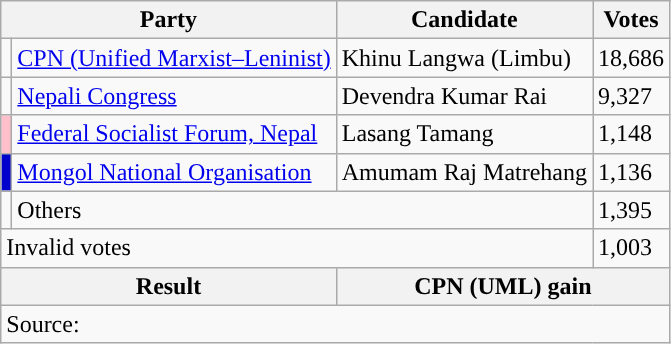<table class="wikitable">
<tr>
<th colspan="2">Party</th>
<th>Candidate</th>
<th>Votes</th>
</tr>
<tr>
<td style="background-color:"></td>
<td><a href='#'>CPN (Unified Marxist–Leninist)</a></td>
<td>Khinu Langwa (Limbu)</td>
<td>18,686</td>
</tr>
<tr>
<td style="background-color:"></td>
<td><a href='#'>Nepali Congress</a></td>
<td>Devendra Kumar Rai</td>
<td>9,327</td>
</tr>
<tr>
<td style="background-color:pink"></td>
<td><a href='#'>Federal Socialist Forum, Nepal</a></td>
<td>Lasang Tamang</td>
<td>1,148</td>
</tr>
<tr>
<td style="background-color:mediumblue"></td>
<td><a href='#'>Mongol National Organisation</a></td>
<td>Amumam Raj Matrehang</td>
<td>1,136</td>
</tr>
<tr>
<td></td>
<td colspan="2">Others</td>
<td>1,395</td>
</tr>
<tr>
<td colspan="3">Invalid votes</td>
<td>1,003</td>
</tr>
<tr>
<th colspan="2">Result</th>
<th colspan="2">CPN (UML) gain</th>
</tr>
<tr>
<td colspan="4">Source: </td>
</tr>
</table>
